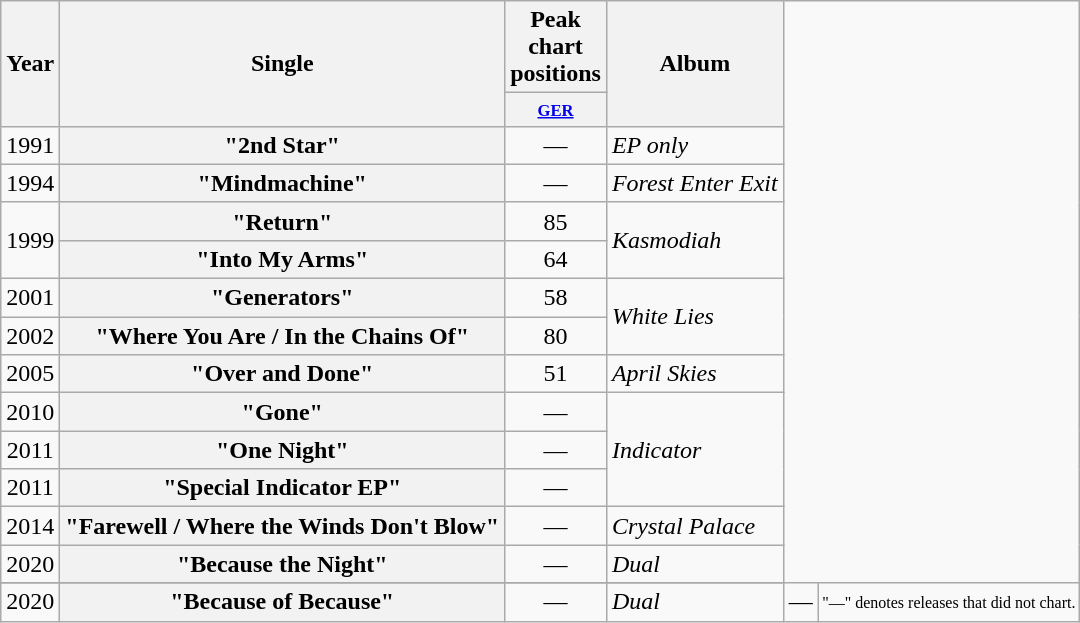<table class="wikitable plainrowheaders" style="text-align:center;">
<tr>
<th rowspan="2">Year</th>
<th rowspan="2">Single</th>
<th colspan="1">Peak chart positions</th>
<th rowspan="2">Album</th>
</tr>
<tr style="font-size:smaller;">
<th width="35"><small><a href='#'>GER</a></small><br></th>
</tr>
<tr>
<td rowspan="1">1991</td>
<th scope="row">"2nd Star"</th>
<td>—</td>
<td align="left" rowspan="1"><em>EP only</em></td>
</tr>
<tr>
<td rowspan="1">1994</td>
<th scope="row">"Mindmachine"</th>
<td>—</td>
<td align="left" rowspan="1"><em>Forest Enter Exit</em></td>
</tr>
<tr>
<td rowspan="2">1999</td>
<th scope="row">"Return"</th>
<td>85</td>
<td align="left" rowspan="2"><em>Kasmodiah</em></td>
</tr>
<tr>
<th scope="row">"Into My Arms"</th>
<td>64</td>
</tr>
<tr>
<td rowspan="1">2001</td>
<th scope="row">"Generators"</th>
<td>58</td>
<td align="left" rowspan="2"><em>White Lies</em></td>
</tr>
<tr>
<td rowspan="1">2002</td>
<th scope="row">"Where You Are / In the Chains Of"</th>
<td>80</td>
</tr>
<tr>
<td rowspan="1">2005</td>
<th scope="row">"Over and Done"</th>
<td>51</td>
<td align="left" rowspan="1"><em>April Skies</em></td>
</tr>
<tr>
<td rowspan="1">2010</td>
<th scope="row">"Gone"</th>
<td>—</td>
<td align="left" rowspan="3"><em>Indicator</em></td>
</tr>
<tr>
<td rowspan="1">2011</td>
<th scope="row">"One Night"</th>
<td>—</td>
</tr>
<tr>
<td rowspan="1">2011</td>
<th scope="row">"Special Indicator EP"</th>
<td>—</td>
</tr>
<tr>
<td rowspan="1">2014</td>
<th scope="row">"Farewell / Where the Winds Don't Blow"</th>
<td>—</td>
<td align="left" rowspan="1"><em>Crystal Palace</em></td>
</tr>
<tr>
<td rowspan="1">2020</td>
<th scope="row">"Because the Night"</th>
<td>—</td>
<td align="left" rowspan="1"><em>Dual</em></td>
</tr>
<tr>
</tr>
<tr>
<td rowspan="1">2020</td>
<th scope="row">"Because of Because"</th>
<td>—</td>
<td align="left" rowspan="1"><em>Dual</em></td>
<td>—</td>
<td align="center" colspan="6" style="font-size:8pt">"—" denotes releases that did not chart.</td>
</tr>
</table>
